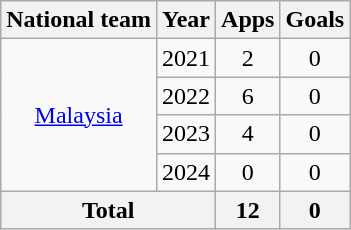<table class="wikitable" style="text-align:center">
<tr>
<th>National team</th>
<th>Year</th>
<th>Apps</th>
<th>Goals</th>
</tr>
<tr>
<td rowspan=4><a href='#'>Malaysia</a></td>
<td>2021</td>
<td>2</td>
<td>0</td>
</tr>
<tr>
<td>2022</td>
<td>6</td>
<td>0</td>
</tr>
<tr>
<td>2023</td>
<td>4</td>
<td>0</td>
</tr>
<tr>
<td>2024</td>
<td>0</td>
<td>0</td>
</tr>
<tr>
<th colspan=2>Total</th>
<th>12</th>
<th>0</th>
</tr>
</table>
